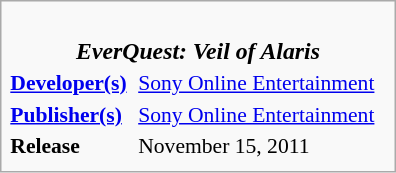<table class="infobox" style="float:right; width:264px; font-size:90%;">
<tr>
<td colspan=2 style="font-size:110%; text-align:center;"><br><strong><em>EverQuest: Veil of Alaris</em></strong><br></td>
</tr>
<tr>
<td><strong><a href='#'>Developer(s)</a></strong></td>
<td><a href='#'>Sony Online Entertainment</a></td>
</tr>
<tr>
<td><strong><a href='#'>Publisher(s)</a></strong></td>
<td><a href='#'>Sony Online Entertainment</a></td>
</tr>
<tr>
<td><strong>Release</strong></td>
<td>November 15, 2011</td>
</tr>
<tr>
</tr>
</table>
